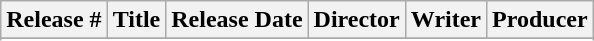<table class="wikitable">
<tr>
<th>Release #</th>
<th>Title</th>
<th>Release Date</th>
<th>Director</th>
<th>Writer</th>
<th>Producer</th>
</tr>
<tr>
</tr>
<tr>
</tr>
<tr>
</tr>
<tr>
</tr>
<tr>
</tr>
<tr>
</tr>
<tr>
</tr>
</table>
